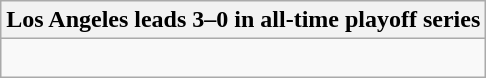<table class="wikitable collapsible collapsed">
<tr>
<th>Los Angeles leads 3–0 in all-time playoff series</th>
</tr>
<tr>
<td><br>

</td>
</tr>
</table>
